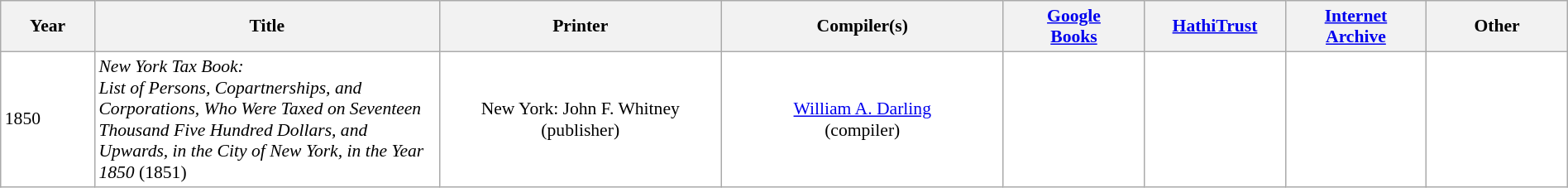<table class="wikitable collapsible sortable" border="0" cellpadding="1" style="color:black; background-color: #FFFFFF; font-size: 90%; width:100%">
<tr>
<th>Year</th>
<th>Title</th>
<th>Printer</th>
<th>Compiler(s)</th>
<th><a href='#'>Google<br>Books</a></th>
<th><a href='#'>HathiTrust</a></th>
<th><a href='#'>Internet<br>Archive</a></th>
<th>Other</th>
</tr>
<tr>
<td width="6%">1850</td>
<td width="22%" data-sort-value="New York Tax Book 1850"><em>New York Tax Book:</em><div><em>List of Persons, Copartnerships, and Corporations, Who Were Taxed on Seventeen Thousand Five Hundred Dollars, and Upwards, in the City of New York, in the Year 1850</em> (1851)</div></td>
<td style="text-align:center" width="18%" data-sort-value="whitney 1850">New York: John F. Whitney (publisher)</td>
<td style="text-align:center" width="18%" data-sort-value="Darling 1850"><a href='#'>William A. Darling</a><br>(compiler)</td>
<td style="text-align:center" width="9%"></td>
<td style="text-align:center" width="9%"></td>
<td style="text-align:center" width="9%"></td>
<td style="text-align:center" width="9%"></td>
</tr>
</table>
